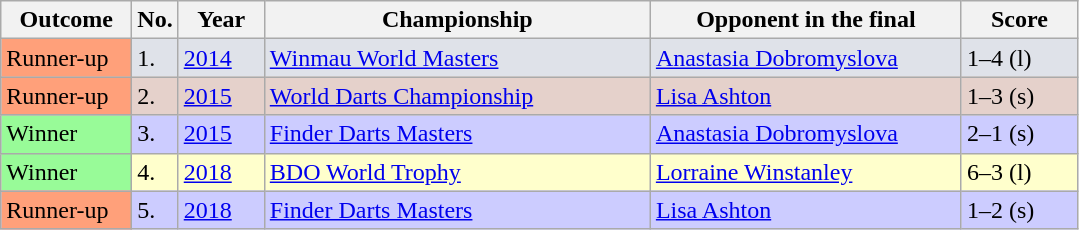<table class="sortable wikitable">
<tr>
<th style="width:80px;">Outcome</th>
<th style="width:20px;">No.</th>
<th style="width:50px;">Year</th>
<th style="width:250px;">Championship</th>
<th style="width:200px;">Opponent in the final</th>
<th style="width:70px;">Score</th>
</tr>
<tr style="background:#dfe2e9;">
<td style="background:#ffa07a;">Runner-up</td>
<td>1.</td>
<td><a href='#'>2014</a></td>
<td><a href='#'>Winmau World Masters</a></td>
<td> <a href='#'>Anastasia Dobromyslova</a></td>
<td>1–4 (l)</td>
</tr>
<tr style="background:#e5d1cb;">
<td style="background:#ffa07a;">Runner-up</td>
<td>2.</td>
<td><a href='#'>2015</a></td>
<td><a href='#'>World Darts Championship</a></td>
<td> <a href='#'>Lisa Ashton</a></td>
<td>1–3 (s)</td>
</tr>
<tr style="background:#ccf;">
<td style="background:#98FB98">Winner</td>
<td>3.</td>
<td><a href='#'>2015</a></td>
<td><a href='#'>Finder Darts Masters</a></td>
<td> <a href='#'>Anastasia Dobromyslova</a></td>
<td>2–1 (s)</td>
</tr>
<tr style="background:#ffc;">
<td style="background:#98FB98">Winner</td>
<td>4.</td>
<td><a href='#'>2018</a></td>
<td><a href='#'>BDO World Trophy</a></td>
<td> <a href='#'>Lorraine Winstanley</a></td>
<td>6–3 (l)</td>
</tr>
<tr style="background:#ccf;">
<td style="background:#ffa07a;">Runner-up</td>
<td>5.</td>
<td><a href='#'>2018</a></td>
<td><a href='#'>Finder Darts Masters</a></td>
<td> <a href='#'>Lisa Ashton</a></td>
<td>1–2 (s)</td>
</tr>
</table>
